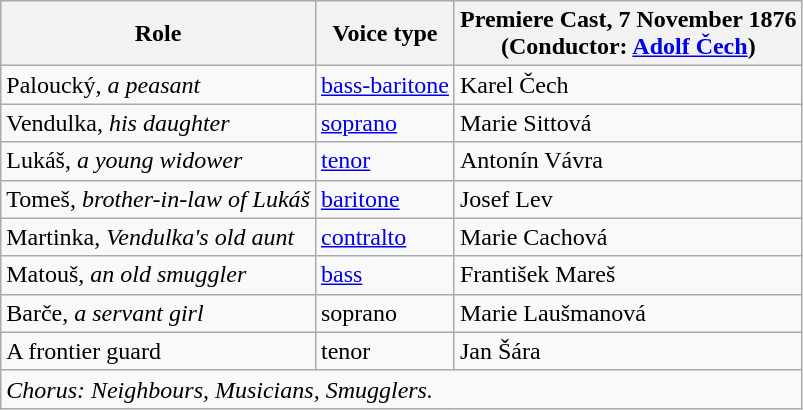<table class="wikitable">
<tr>
<th>Role</th>
<th>Voice type</th>
<th>Premiere Cast, 7 November 1876<br>(Conductor: <a href='#'>Adolf Čech</a>)</th>
</tr>
<tr>
<td>Paloucký, <em>a peasant</em></td>
<td><a href='#'>bass-baritone</a></td>
<td>Karel Čech</td>
</tr>
<tr>
<td>Vendulka, <em>his daughter</em></td>
<td><a href='#'>soprano</a></td>
<td>Marie Sittová</td>
</tr>
<tr>
<td>Lukáš, <em>a young widower</em></td>
<td><a href='#'>tenor</a></td>
<td>Antonín Vávra</td>
</tr>
<tr>
<td>Tomeš, <em>brother-in-law of Lukáš</em></td>
<td><a href='#'>baritone</a></td>
<td>Josef Lev</td>
</tr>
<tr>
<td>Martinka, <em>Vendulka's old aunt</em></td>
<td><a href='#'>contralto</a></td>
<td>Marie Cachová</td>
</tr>
<tr>
<td>Matouš, <em>an old smuggler</em></td>
<td><a href='#'>bass</a></td>
<td>František Mareš</td>
</tr>
<tr>
<td>Barče, <em>a servant girl</em></td>
<td>soprano</td>
<td>Marie Laušmanová</td>
</tr>
<tr>
<td>A frontier guard</td>
<td>tenor</td>
<td>Jan Šára</td>
</tr>
<tr>
<td colspan="3"><em>Chorus: Neighbours, Musicians, Smugglers.</em></td>
</tr>
</table>
